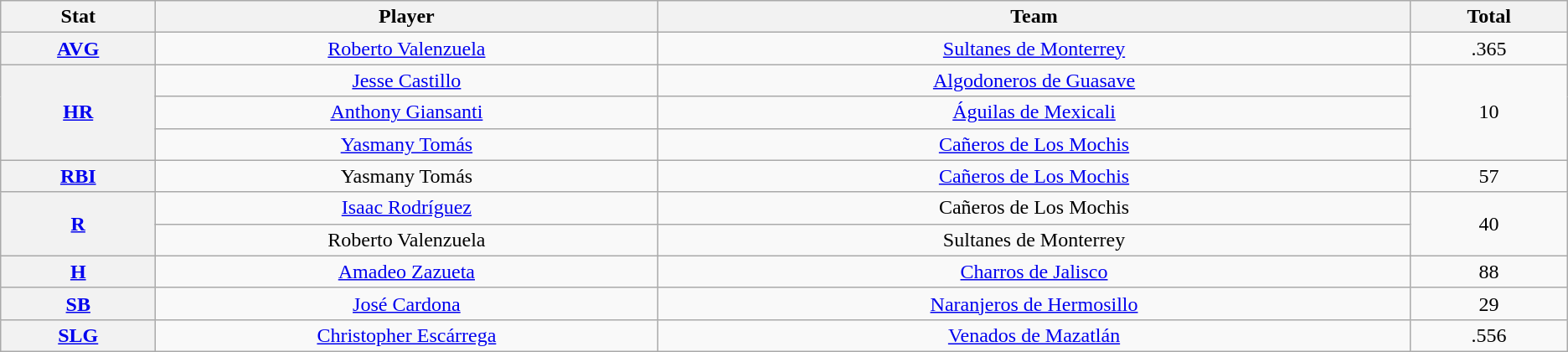<table class="wikitable" style="text-align:center;">
<tr>
<th scope="col" width="3%">Stat</th>
<th scope="col" width="10%">Player</th>
<th scope="col" width="15%">Team</th>
<th scope="col" width="3%">Total</th>
</tr>
<tr>
<th scope="row" style="text-align:center;"><a href='#'>AVG</a></th>
<td> <a href='#'>Roberto Valenzuela</a></td>
<td><a href='#'>Sultanes de Monterrey</a></td>
<td>.365</td>
</tr>
<tr>
<th scope="row" style="text-align:center;" rowspan=3><a href='#'>HR</a></th>
<td> <a href='#'>Jesse Castillo</a></td>
<td><a href='#'>Algodoneros de Guasave</a></td>
<td rowspan=3>10</td>
</tr>
<tr>
<td> <a href='#'>Anthony Giansanti</a></td>
<td><a href='#'>Águilas de Mexicali</a></td>
</tr>
<tr>
<td> <a href='#'>Yasmany Tomás</a></td>
<td><a href='#'>Cañeros de Los Mochis</a></td>
</tr>
<tr>
<th scope="row" style="text-align:center;"><a href='#'>RBI</a></th>
<td> Yasmany Tomás</td>
<td><a href='#'>Cañeros de Los Mochis</a></td>
<td>57</td>
</tr>
<tr>
<th scope="row" style="text-align:center;" rowspan=2><a href='#'>R</a></th>
<td> <a href='#'>Isaac Rodríguez</a></td>
<td>Cañeros de Los Mochis</td>
<td rowspan=2 >40</td>
</tr>
<tr>
<td> Roberto Valenzuela</td>
<td>Sultanes de Monterrey</td>
</tr>
<tr>
<th scope="row" style="text-align:center;"><a href='#'>H</a></th>
<td> <a href='#'>Amadeo Zazueta</a></td>
<td><a href='#'>Charros de Jalisco</a></td>
<td>88</td>
</tr>
<tr>
<th scope="row" style="text-align:center;"><a href='#'>SB</a></th>
<td> <a href='#'>José Cardona</a></td>
<td><a href='#'>Naranjeros de Hermosillo</a></td>
<td>29</td>
</tr>
<tr>
<th scope="row" style="text-align:center;"><a href='#'>SLG</a></th>
<td> <a href='#'>Christopher Escárrega</a></td>
<td><a href='#'>Venados de Mazatlán</a></td>
<td>.556</td>
</tr>
</table>
